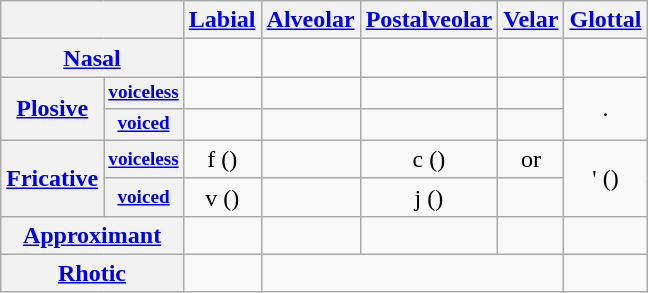<table class="wikitable" style="text-align: center;">
<tr>
<th colspan="2"></th>
<th><a href='#'>Labial</a></th>
<th><a href='#'>Alveolar</a></th>
<th><a href='#'>Postalveolar</a></th>
<th><a href='#'>Velar</a></th>
<th><a href='#'>Glottal</a></th>
</tr>
<tr>
<th colspan="2"><a href='#'>Nasal</a></th>
<td></td>
<td></td>
<td></td>
<td></td>
<td></td>
</tr>
<tr>
<th rowspan="2"><a href='#'>Plosive</a></th>
<th style="font-size: 80%;"><a href='#'>voiceless</a></th>
<td></td>
<td></td>
<td></td>
<td></td>
<td rowspan="2">. </td>
</tr>
<tr>
<th style="font-size: 80%;"><a href='#'>voiced</a></th>
<td></td>
<td></td>
<td></td>
<td></td>
</tr>
<tr>
<th rowspan="2"><a href='#'>Fricative</a></th>
<th style="font-size: 80%;"><a href='#'>voiceless</a></th>
<td>f  ()</td>
<td></td>
<td>c  ()</td>
<td> or </td>
<td rowspan="2">'  ()</td>
</tr>
<tr>
<th style="font-size: 80%;"><a href='#'>voiced</a></th>
<td>v  ()</td>
<td></td>
<td>j  ()</td>
<td></td>
</tr>
<tr>
<th colspan="2"><a href='#'>Approximant</a></th>
<td></td>
<td></td>
<td></td>
<td></td>
<td></td>
</tr>
<tr>
<th colspan="2"><a href='#'>Rhotic</a></th>
<td></td>
<td colspan="3"></td>
<td></td>
</tr>
</table>
